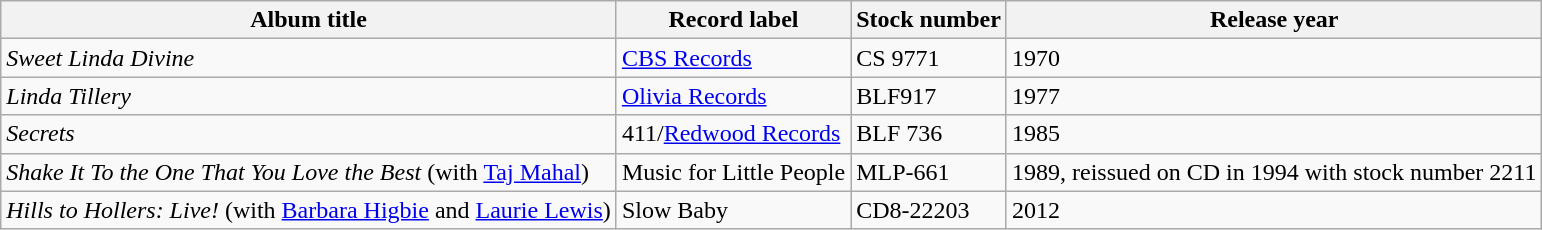<table class="wikitable sortable">
<tr>
<th scope="col">Album title</th>
<th scope="col">Record label</th>
<th scope="col">Stock number</th>
<th scope="col">Release year</th>
</tr>
<tr>
<td><em>Sweet Linda Divine</em></td>
<td><a href='#'>CBS Records</a></td>
<td>CS 9771</td>
<td>1970</td>
</tr>
<tr>
<td><em>Linda Tillery</em></td>
<td><a href='#'>Olivia Records</a></td>
<td>BLF917</td>
<td>1977</td>
</tr>
<tr>
<td><em>Secrets</em></td>
<td>411/<a href='#'>Redwood Records</a></td>
<td>BLF 736</td>
<td>1985</td>
</tr>
<tr>
<td><em>Shake It To the One That You Love the Best</em> (with <a href='#'>Taj Mahal</a>)</td>
<td>Music for Little People</td>
<td>MLP-661</td>
<td>1989, reissued on CD in 1994 with stock number 2211</td>
</tr>
<tr>
<td><em>Hills to Hollers: Live!</em> (with <a href='#'>Barbara Higbie</a> and <a href='#'>Laurie Lewis</a>)</td>
<td>Slow Baby</td>
<td>CD8-22203</td>
<td>2012</td>
</tr>
</table>
